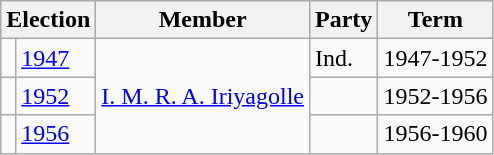<table class="wikitable">
<tr>
<th colspan="2">Election</th>
<th>Member</th>
<th>Party</th>
<th>Term</th>
</tr>
<tr>
<td style="background-color: "></td>
<td><a href='#'>1947</a></td>
<td rowspan="3"><a href='#'>I. M. R. A. Iriyagolle</a></td>
<td>Ind.</td>
<td>1947-1952</td>
</tr>
<tr>
<td style="background-color: "></td>
<td><a href='#'>1952</a></td>
<td></td>
<td>1952-1956</td>
</tr>
<tr>
<td style="background-color: "></td>
<td><a href='#'>1956</a></td>
<td></td>
<td>1956-1960</td>
</tr>
</table>
